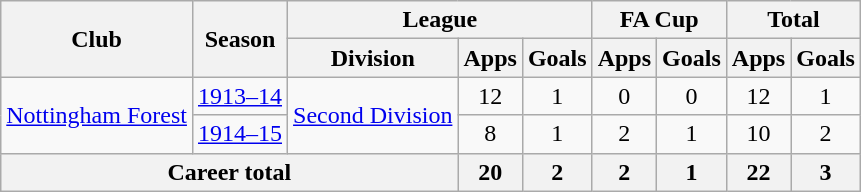<table class="wikitable" style="text-align: center">
<tr>
<th rowspan="2">Club</th>
<th rowspan="2">Season</th>
<th colspan="3">League</th>
<th colspan="2">FA Cup</th>
<th colspan="2">Total</th>
</tr>
<tr>
<th>Division</th>
<th>Apps</th>
<th>Goals</th>
<th>Apps</th>
<th>Goals</th>
<th>Apps</th>
<th>Goals</th>
</tr>
<tr>
<td rowspan="2"><a href='#'>Nottingham Forest</a></td>
<td><a href='#'>1913–14</a></td>
<td rowspan="2"><a href='#'>Second Division</a></td>
<td>12</td>
<td>1</td>
<td>0</td>
<td>0</td>
<td>12</td>
<td>1</td>
</tr>
<tr>
<td><a href='#'>1914–15</a></td>
<td>8</td>
<td>1</td>
<td>2</td>
<td>1</td>
<td>10</td>
<td>2</td>
</tr>
<tr>
<th colspan="3">Career total</th>
<th>20</th>
<th>2</th>
<th>2</th>
<th>1</th>
<th>22</th>
<th>3</th>
</tr>
</table>
